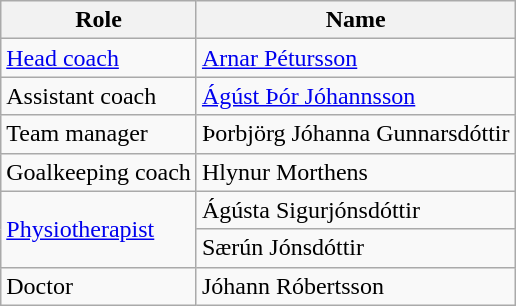<table class="wikitable">
<tr>
<th>Role</th>
<th>Name</th>
</tr>
<tr>
<td><a href='#'>Head coach</a></td>
<td> <a href='#'>Arnar Pétursson</a></td>
</tr>
<tr>
<td>Assistant coach</td>
<td> <a href='#'>Ágúst Þór Jóhannsson</a></td>
</tr>
<tr>
<td>Team manager</td>
<td> Þorbjörg Jóhanna Gunnarsdóttir</td>
</tr>
<tr>
<td>Goalkeeping coach</td>
<td> Hlynur Morthens</td>
</tr>
<tr>
<td rowspan="2"><a href='#'>Physiotherapist</a></td>
<td> Ágústa Sigurjónsdóttir</td>
</tr>
<tr>
<td> Særún Jónsdóttir</td>
</tr>
<tr>
<td>Doctor</td>
<td> Jóhann Róbertsson</td>
</tr>
</table>
